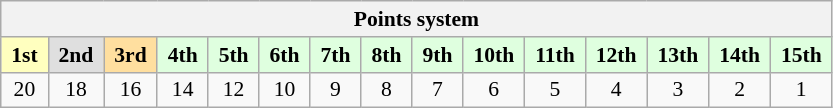<table class="wikitable" style="font-size:90%; text-align:center">
<tr>
<th colspan="22">Points system</th>
</tr>
<tr>
<td style="background:#ffffbf;"> <strong>1st</strong> </td>
<td style="background:#dfdfdf;"> <strong>2nd</strong> </td>
<td style="background:#ffdf9f;"> <strong>3rd</strong> </td>
<td style="background:#dfffdf;"> <strong>4th</strong> </td>
<td style="background:#dfffdf;"> <strong>5th</strong> </td>
<td style="background:#dfffdf;"> <strong>6th</strong> </td>
<td style="background:#dfffdf;"> <strong>7th</strong> </td>
<td style="background:#dfffdf;"> <strong>8th</strong> </td>
<td style="background:#dfffdf;"> <strong>9th</strong> </td>
<td style="background:#dfffdf;"> <strong>10th</strong> </td>
<td style="background:#dfffdf;"> <strong>11th</strong> </td>
<td style="background:#dfffdf;"> <strong>12th</strong> </td>
<td style="background:#dfffdf;"> <strong>13th</strong> </td>
<td style="background:#dfffdf;"> <strong>14th</strong> </td>
<td style="background:#dfffdf;"> <strong>15th</strong> </td>
</tr>
<tr>
<td>20</td>
<td>18</td>
<td>16</td>
<td>14</td>
<td>12</td>
<td>10</td>
<td>9</td>
<td>8</td>
<td>7</td>
<td>6</td>
<td>5</td>
<td>4</td>
<td>3</td>
<td>2</td>
<td>1</td>
</tr>
</table>
